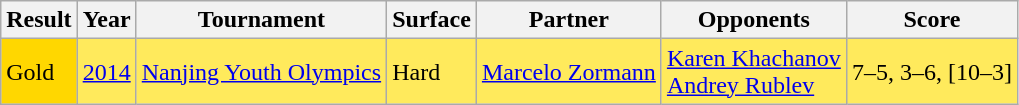<table class="wikitable">
<tr>
<th>Result</th>
<th>Year</th>
<th>Tournament</th>
<th>Surface</th>
<th>Partner</th>
<th>Opponents</th>
<th>Score</th>
</tr>
<tr style="background:#ffea5c;">
<td bgcolor=gold>Gold</td>
<td><a href='#'>2014</a></td>
<td><a href='#'>Nanjing Youth Olympics</a></td>
<td>Hard</td>
<td> <a href='#'>Marcelo Zormann</a></td>
<td> <a href='#'>Karen Khachanov</a><br> <a href='#'>Andrey Rublev</a></td>
<td>7–5, 3–6, [10–3]</td>
</tr>
</table>
